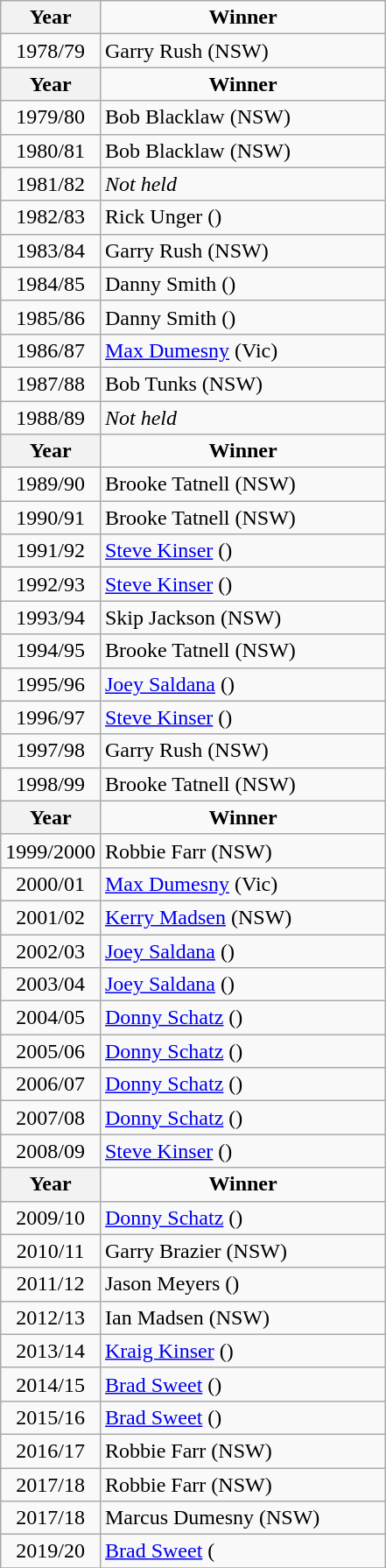<table class="wikitable">
<tr align=center>
<th>Year</th>
<td width=210px ><strong>Winner</strong></td>
</tr>
<tr>
<td align=center>1978/79</td>
<td>Garry Rush (NSW)</td>
</tr>
<tr align=center>
<th>Year</th>
<td width=210px ><strong>Winner</strong></td>
</tr>
<tr>
<td align=center>1979/80</td>
<td>Bob Blacklaw (NSW)</td>
</tr>
<tr>
<td align=center>1980/81</td>
<td>Bob Blacklaw (NSW)</td>
</tr>
<tr>
<td align=center>1981/82</td>
<td><em>Not held</em></td>
</tr>
<tr>
<td align=center>1982/83</td>
<td>Rick Unger ()</td>
</tr>
<tr>
<td align=center>1983/84</td>
<td>Garry Rush (NSW)</td>
</tr>
<tr>
<td align=center>1984/85</td>
<td>Danny Smith ()</td>
</tr>
<tr>
<td align=center>1985/86</td>
<td>Danny Smith ()</td>
</tr>
<tr>
<td align=center>1986/87</td>
<td><a href='#'>Max Dumesny</a> (Vic)</td>
</tr>
<tr>
<td align=center>1987/88</td>
<td>Bob Tunks (NSW)</td>
</tr>
<tr>
<td align=center>1988/89</td>
<td><em>Not held</em></td>
</tr>
<tr align=center>
<th>Year</th>
<td width=210px ><strong>Winner</strong></td>
</tr>
<tr>
<td align=center>1989/90</td>
<td>Brooke Tatnell (NSW)</td>
</tr>
<tr>
<td align=center>1990/91</td>
<td>Brooke Tatnell (NSW)</td>
</tr>
<tr>
<td align=center>1991/92</td>
<td><a href='#'>Steve Kinser</a> ()</td>
</tr>
<tr>
<td align=center>1992/93</td>
<td><a href='#'>Steve Kinser</a> ()</td>
</tr>
<tr>
<td align=center>1993/94</td>
<td>Skip Jackson (NSW)</td>
</tr>
<tr>
<td align=center>1994/95</td>
<td>Brooke Tatnell (NSW)</td>
</tr>
<tr>
<td align=center>1995/96</td>
<td><a href='#'>Joey Saldana</a> ()</td>
</tr>
<tr>
<td align=center>1996/97</td>
<td><a href='#'>Steve Kinser</a> ()</td>
</tr>
<tr>
<td align=center>1997/98</td>
<td>Garry Rush (NSW)</td>
</tr>
<tr>
<td align=center>1998/99</td>
<td>Brooke Tatnell (NSW)</td>
</tr>
<tr align=center>
<th>Year</th>
<td width=210px ><strong>Winner</strong></td>
</tr>
<tr>
<td align=center>1999/2000</td>
<td>Robbie Farr (NSW)</td>
</tr>
<tr>
<td align=center>2000/01</td>
<td><a href='#'>Max Dumesny</a> (Vic)</td>
</tr>
<tr>
<td align=center>2001/02</td>
<td><a href='#'>Kerry Madsen</a> (NSW)</td>
</tr>
<tr>
<td align=center>2002/03</td>
<td><a href='#'>Joey Saldana</a> ()</td>
</tr>
<tr>
<td align=center>2003/04</td>
<td><a href='#'>Joey Saldana</a> ()</td>
</tr>
<tr>
<td align=center>2004/05</td>
<td><a href='#'>Donny Schatz</a> ()</td>
</tr>
<tr>
<td align=center>2005/06</td>
<td><a href='#'>Donny Schatz</a> ()</td>
</tr>
<tr>
<td align=center>2006/07</td>
<td><a href='#'>Donny Schatz</a> ()</td>
</tr>
<tr>
<td align=center>2007/08</td>
<td><a href='#'>Donny Schatz</a> ()</td>
</tr>
<tr>
<td align=center>2008/09</td>
<td><a href='#'>Steve Kinser</a> ()</td>
</tr>
<tr align=center>
<th>Year</th>
<td width=210px ><strong>Winner</strong></td>
</tr>
<tr>
<td align=center>2009/10</td>
<td><a href='#'>Donny Schatz</a> ()</td>
</tr>
<tr>
<td align=center>2010/11</td>
<td>Garry Brazier (NSW)</td>
</tr>
<tr>
<td align=center>2011/12</td>
<td>Jason Meyers ()</td>
</tr>
<tr>
<td align=center>2012/13</td>
<td>Ian Madsen (NSW)</td>
</tr>
<tr>
<td align=center>2013/14</td>
<td><a href='#'>Kraig Kinser</a> ()</td>
</tr>
<tr>
<td align=center>2014/15</td>
<td><a href='#'>Brad Sweet</a> ()</td>
</tr>
<tr>
<td align=center>2015/16</td>
<td><a href='#'>Brad Sweet</a> ()</td>
</tr>
<tr>
<td align=center>2016/17</td>
<td>Robbie Farr (NSW)</td>
</tr>
<tr>
<td align=center>2017/18</td>
<td>Robbie Farr (NSW)</td>
</tr>
<tr>
<td align=center>2017/18</td>
<td>Marcus Dumesny (NSW)</td>
</tr>
<tr>
<td align=center>2019/20</td>
<td><a href='#'>Brad Sweet</a> (</td>
</tr>
<tr>
</tr>
</table>
